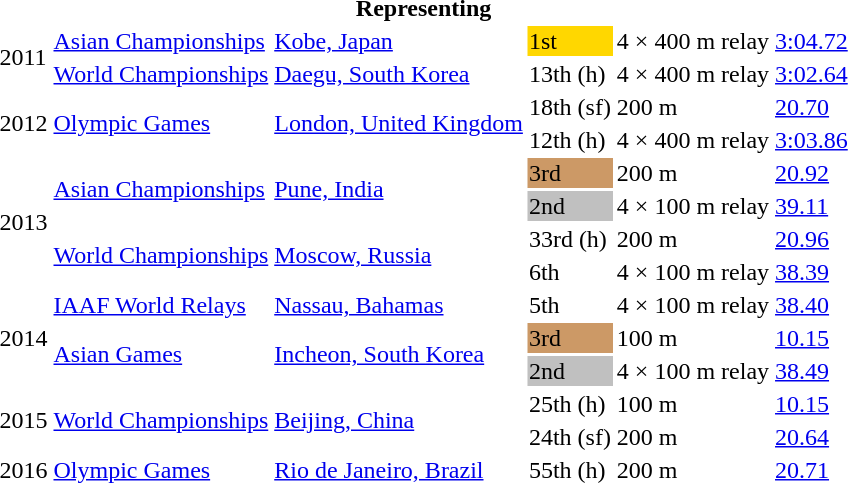<table>
<tr>
<th colspan="6">Representing </th>
</tr>
<tr>
<td rowspan=2>2011</td>
<td><a href='#'>Asian Championships</a></td>
<td><a href='#'>Kobe, Japan</a></td>
<td bgcolor=gold>1st</td>
<td>4 × 400 m relay</td>
<td><a href='#'>3:04.72</a></td>
</tr>
<tr>
<td><a href='#'>World Championships</a></td>
<td><a href='#'>Daegu, South Korea</a></td>
<td>13th (h)</td>
<td>4 × 400 m relay</td>
<td><a href='#'>3:02.64</a></td>
</tr>
<tr>
<td rowspan=2>2012</td>
<td rowspan=2><a href='#'>Olympic Games</a></td>
<td rowspan=2><a href='#'>London, United Kingdom</a></td>
<td>18th (sf)</td>
<td>200 m</td>
<td><a href='#'>20.70</a></td>
</tr>
<tr>
<td>12th (h)</td>
<td>4 × 400 m relay</td>
<td><a href='#'>3:03.86</a></td>
</tr>
<tr>
<td rowspan=4>2013</td>
<td rowspan=2><a href='#'>Asian Championships</a></td>
<td rowspan=2><a href='#'>Pune, India</a></td>
<td bgcolor=cc9966>3rd</td>
<td>200 m</td>
<td><a href='#'>20.92</a></td>
</tr>
<tr>
<td bgcolor=silver>2nd</td>
<td>4 × 100 m relay</td>
<td><a href='#'>39.11</a></td>
</tr>
<tr>
<td rowspan=2><a href='#'>World Championships</a></td>
<td rowspan=2><a href='#'>Moscow, Russia</a></td>
<td>33rd (h)</td>
<td>200 m</td>
<td><a href='#'>20.96</a></td>
</tr>
<tr>
<td>6th</td>
<td>4 × 100 m relay</td>
<td><a href='#'>38.39</a></td>
</tr>
<tr>
<td rowspan=3>2014</td>
<td><a href='#'>IAAF World Relays</a></td>
<td><a href='#'>Nassau, Bahamas</a></td>
<td>5th</td>
<td>4 × 100 m relay</td>
<td><a href='#'>38.40</a></td>
</tr>
<tr>
<td rowspan=2><a href='#'>Asian Games</a></td>
<td rowspan=2><a href='#'>Incheon, South Korea</a></td>
<td bgcolor=cc9966>3rd</td>
<td>100 m</td>
<td><a href='#'>10.15</a></td>
</tr>
<tr>
<td bgcolor=silver>2nd</td>
<td>4 × 100 m relay</td>
<td><a href='#'>38.49</a></td>
</tr>
<tr>
<td rowspan=2>2015</td>
<td rowspan=2><a href='#'>World Championships</a></td>
<td rowspan=2><a href='#'>Beijing, China</a></td>
<td>25th (h)</td>
<td>100 m</td>
<td><a href='#'>10.15</a></td>
</tr>
<tr>
<td>24th (sf)</td>
<td>200 m</td>
<td><a href='#'>20.64</a></td>
</tr>
<tr>
<td>2016</td>
<td><a href='#'>Olympic Games</a></td>
<td><a href='#'>Rio de Janeiro, Brazil</a></td>
<td>55th (h)</td>
<td>200 m</td>
<td><a href='#'>20.71</a></td>
</tr>
</table>
